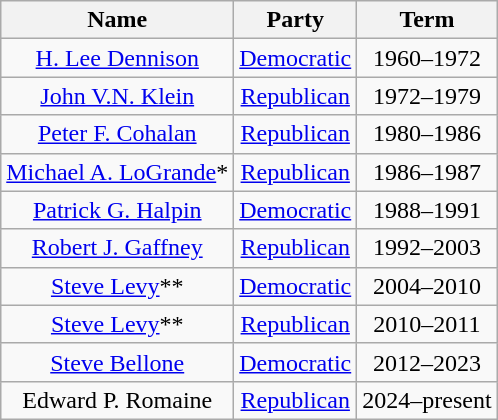<table class="wikitable" style="text-align:center">
<tr>
<th>Name</th>
<th>Party</th>
<th>Term</th>
</tr>
<tr>
<td><a href='#'>H. Lee Dennison</a></td>
<td><a href='#'>Democratic</a></td>
<td>1960–1972</td>
</tr>
<tr>
<td><a href='#'>John V.N. Klein</a></td>
<td><a href='#'>Republican</a></td>
<td>1972–1979</td>
</tr>
<tr>
<td><a href='#'>Peter F. Cohalan</a></td>
<td><a href='#'>Republican</a></td>
<td>1980–1986</td>
</tr>
<tr>
<td><a href='#'>Michael A. LoGrande</a>*</td>
<td><a href='#'>Republican</a></td>
<td>1986–1987</td>
</tr>
<tr>
<td><a href='#'>Patrick G. Halpin</a></td>
<td><a href='#'>Democratic</a></td>
<td>1988–1991</td>
</tr>
<tr>
<td><a href='#'>Robert J. Gaffney</a></td>
<td><a href='#'>Republican</a></td>
<td>1992–2003</td>
</tr>
<tr>
<td><a href='#'>Steve Levy</a>**</td>
<td><a href='#'>Democratic</a></td>
<td>2004–2010</td>
</tr>
<tr>
<td><a href='#'>Steve Levy</a>**</td>
<td><a href='#'>Republican</a></td>
<td>2010–2011</td>
</tr>
<tr>
<td><a href='#'>Steve Bellone</a></td>
<td><a href='#'>Democratic</a></td>
<td>2012–2023</td>
</tr>
<tr>
<td>Edward P. Romaine</td>
<td><a href='#'>Republican</a></td>
<td>2024–present</td>
</tr>
</table>
